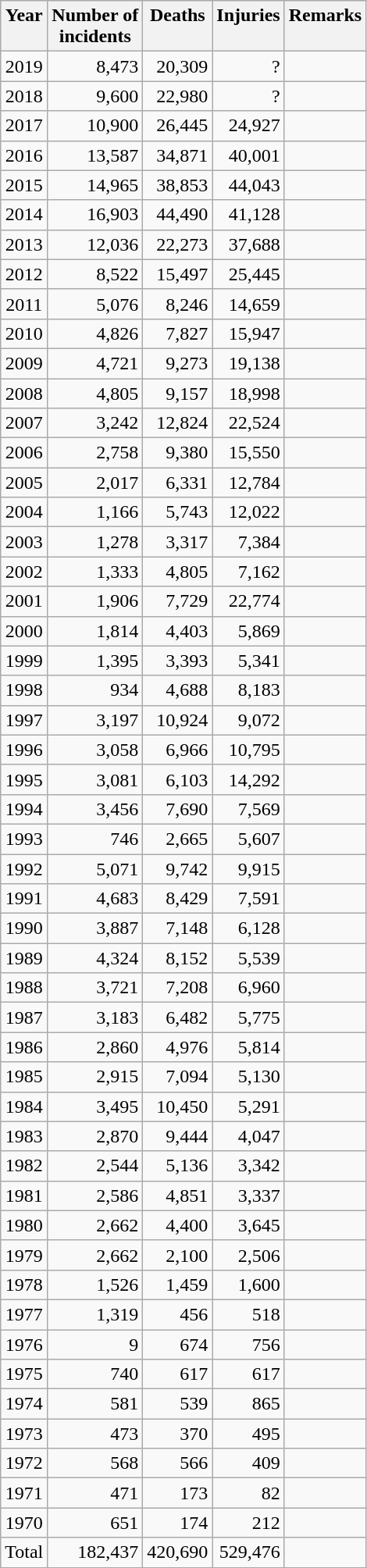<table class="wikitable sortable"  style="text-align:right;">
<tr style="background:#ececec; vertical-align:top;">
<th>Year</th>
<th>Number of<br>incidents</th>
<th>Deaths</th>
<th>Injuries</th>
<th>Remarks</th>
</tr>
<tr>
<td align=center>2019</td>
<td>8,473</td>
<td>20,309</td>
<td>?</td>
<td></td>
</tr>
<tr>
<td align=center>2018</td>
<td>9,600</td>
<td>22,980</td>
<td>?</td>
<td></td>
</tr>
<tr>
<td align=center>2017</td>
<td>10,900</td>
<td>26,445</td>
<td>24,927</td>
<td></td>
</tr>
<tr>
<td align=center>2016</td>
<td>13,587</td>
<td>34,871</td>
<td>40,001</td>
<td></td>
</tr>
<tr>
<td align=center>2015</td>
<td>14,965</td>
<td>38,853</td>
<td>44,043</td>
<td></td>
</tr>
<tr>
<td align=center>2014</td>
<td>16,903</td>
<td>44,490</td>
<td>41,128</td>
<td></td>
</tr>
<tr>
<td align=center>2013</td>
<td>12,036</td>
<td>22,273</td>
<td>37,688</td>
<td></td>
</tr>
<tr>
<td align=center>2012</td>
<td>8,522</td>
<td>15,497</td>
<td>25,445</td>
<td></td>
</tr>
<tr>
<td align=center>2011</td>
<td>5,076</td>
<td>8,246</td>
<td>14,659</td>
<td></td>
</tr>
<tr>
<td align=center>2010</td>
<td>4,826</td>
<td>7,827</td>
<td>15,947</td>
<td></td>
</tr>
<tr>
<td align=center>2009</td>
<td>4,721</td>
<td>9,273</td>
<td>19,138</td>
<td></td>
</tr>
<tr>
<td align=center>2008</td>
<td>4,805</td>
<td>9,157</td>
<td>18,998</td>
<td></td>
</tr>
<tr>
<td align=center>2007</td>
<td>3,242</td>
<td>12,824</td>
<td>22,524</td>
<td></td>
</tr>
<tr>
<td align=center>2006</td>
<td>2,758</td>
<td>9,380</td>
<td>15,550</td>
<td></td>
</tr>
<tr>
<td align=center>2005</td>
<td>2,017</td>
<td>6,331</td>
<td>12,784</td>
<td></td>
</tr>
<tr>
<td align=center>2004</td>
<td>1,166</td>
<td>5,743</td>
<td>12,022</td>
<td></td>
</tr>
<tr>
<td align=center>2003</td>
<td>1,278</td>
<td>3,317</td>
<td>7,384</td>
<td></td>
</tr>
<tr>
<td align=center>2002</td>
<td>1,333</td>
<td>4,805</td>
<td>7,162</td>
<td></td>
</tr>
<tr>
<td align=center>2001</td>
<td>1,906</td>
<td>7,729</td>
<td>22,774</td>
<td></td>
</tr>
<tr>
<td align=center>2000</td>
<td>1,814</td>
<td>4,403</td>
<td>5,869</td>
<td></td>
</tr>
<tr>
<td align=center>1999</td>
<td>1,395</td>
<td>3,393</td>
<td>5,341</td>
<td></td>
</tr>
<tr>
<td align=center>1998</td>
<td>934</td>
<td>4,688</td>
<td>8,183</td>
<td></td>
</tr>
<tr>
<td align=center>1997</td>
<td>3,197</td>
<td>10,924</td>
<td>9,072</td>
<td></td>
</tr>
<tr>
<td align=center>1996</td>
<td>3,058</td>
<td>6,966</td>
<td>10,795</td>
<td></td>
</tr>
<tr>
<td align=center>1995</td>
<td>3,081</td>
<td>6,103</td>
<td>14,292</td>
<td></td>
</tr>
<tr>
<td align=center>1994</td>
<td>3,456</td>
<td>7,690</td>
<td>7,569</td>
<td></td>
</tr>
<tr>
<td align=center>1993</td>
<td>746</td>
<td>2,665</td>
<td>5,607</td>
<td></td>
</tr>
<tr>
<td align=center>1992</td>
<td>5,071</td>
<td>9,742</td>
<td>9,915</td>
<td></td>
</tr>
<tr>
<td align=center>1991</td>
<td>4,683</td>
<td>8,429</td>
<td>7,591</td>
<td></td>
</tr>
<tr>
<td align=center>1990</td>
<td>3,887</td>
<td>7,148</td>
<td>6,128</td>
<td></td>
</tr>
<tr>
<td align=center>1989</td>
<td>4,324</td>
<td>8,152</td>
<td>5,539</td>
<td></td>
</tr>
<tr>
<td align=center>1988</td>
<td>3,721</td>
<td>7,208</td>
<td>6,960</td>
<td></td>
</tr>
<tr>
<td align=center>1987</td>
<td>3,183</td>
<td>6,482</td>
<td>5,775</td>
<td></td>
</tr>
<tr>
<td align=center>1986</td>
<td>2,860</td>
<td>4,976</td>
<td>5,814</td>
<td></td>
</tr>
<tr>
<td align=center>1985</td>
<td>2,915</td>
<td>7,094</td>
<td>5,130</td>
<td></td>
</tr>
<tr>
<td align=center>1984</td>
<td>3,495</td>
<td>10,450</td>
<td>5,291</td>
<td></td>
</tr>
<tr>
<td align=center>1983</td>
<td>2,870</td>
<td>9,444</td>
<td>4,047</td>
<td></td>
</tr>
<tr>
<td align=center>1982</td>
<td>2,544</td>
<td>5,136</td>
<td>3,342</td>
<td></td>
</tr>
<tr>
<td align=center>1981</td>
<td>2,586</td>
<td>4,851</td>
<td>3,337</td>
<td></td>
</tr>
<tr>
<td align=center>1980</td>
<td>2,662</td>
<td>4,400</td>
<td>3,645</td>
<td></td>
</tr>
<tr>
<td align=center>1979</td>
<td>2,662</td>
<td>2,100</td>
<td>2,506</td>
<td></td>
</tr>
<tr>
<td align=center>1978</td>
<td>1,526</td>
<td>1,459</td>
<td>1,600</td>
<td></td>
</tr>
<tr>
<td align=center>1977</td>
<td>1,319</td>
<td>456</td>
<td>518</td>
<td></td>
</tr>
<tr>
<td align=center>1976</td>
<td>9</td>
<td>674</td>
<td>756</td>
<td></td>
</tr>
<tr>
<td align=center>1975</td>
<td>740</td>
<td>617</td>
<td>617</td>
<td></td>
</tr>
<tr>
<td align=center>1974</td>
<td>581</td>
<td>539</td>
<td>865</td>
<td></td>
</tr>
<tr>
<td align=center>1973</td>
<td>473</td>
<td>370</td>
<td>495</td>
<td></td>
</tr>
<tr>
<td align=center>1972</td>
<td>568</td>
<td>566</td>
<td>409</td>
<td></td>
</tr>
<tr>
<td align=center>1971</td>
<td>471</td>
<td>173</td>
<td>82</td>
<td></td>
</tr>
<tr>
<td align=center>1970</td>
<td>651</td>
<td>174</td>
<td>212</td>
<td></td>
</tr>
<tr>
<td align=center>Total</td>
<td>182,437</td>
<td>420,690</td>
<td>529,476</td>
<td></td>
</tr>
</table>
